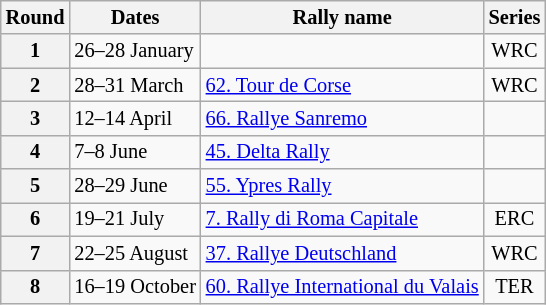<table class="wikitable" style="font-size: 85%">
<tr>
<th>Round</th>
<th>Dates</th>
<th>Rally name</th>
<th>Series</th>
</tr>
<tr>
<th>1</th>
<td>26–28 January</td>
<td style="border-right:0px"> </td>
<td align="center">WRC</td>
</tr>
<tr>
<th>2</th>
<td>28–31 March</td>
<td> <a href='#'>62. Tour de Corse</a></td>
<td align="center">WRC</td>
</tr>
<tr>
<th>3</th>
<td>12–14 April</td>
<td> <a href='#'>66. Rallye Sanremo</a></td>
<td align="center"></td>
</tr>
<tr>
<th>4</th>
<td>7–8 June</td>
<td> <a href='#'>45. Delta Rally</a></td>
<td align="center"></td>
</tr>
<tr>
<th>5</th>
<td>28–29 June</td>
<td> <a href='#'>55. Ypres Rally</a></td>
<td align="center"></td>
</tr>
<tr>
<th>6</th>
<td>19–21 July</td>
<td> <a href='#'>7. Rally di Roma Capitale</a></td>
<td align="center">ERC</td>
</tr>
<tr>
<th>7</th>
<td>22–25 August</td>
<td> <a href='#'>37. Rallye Deutschland</a></td>
<td align="center">WRC</td>
</tr>
<tr>
<th>8</th>
<td>16–19 October</td>
<td> <a href='#'>60. Rallye International du Valais</a></td>
<td align="center">TER</td>
</tr>
</table>
